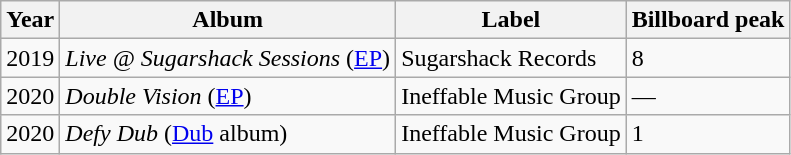<table class="wikitable">
<tr>
<th>Year</th>
<th>Album</th>
<th>Label</th>
<th>Billboard peak</th>
</tr>
<tr>
<td>2019</td>
<td><em>Live @ Sugarshack Sessions</em> (<a href='#'>EP</a>)</td>
<td>Sugarshack Records</td>
<td>8</td>
</tr>
<tr>
<td>2020</td>
<td><em>Double Vision</em> (<a href='#'>EP</a>)</td>
<td>Ineffable Music Group</td>
<td>—</td>
</tr>
<tr>
<td>2020</td>
<td><em>Defy Dub</em> (<a href='#'>Dub</a> album)</td>
<td>Ineffable Music Group</td>
<td>1</td>
</tr>
</table>
